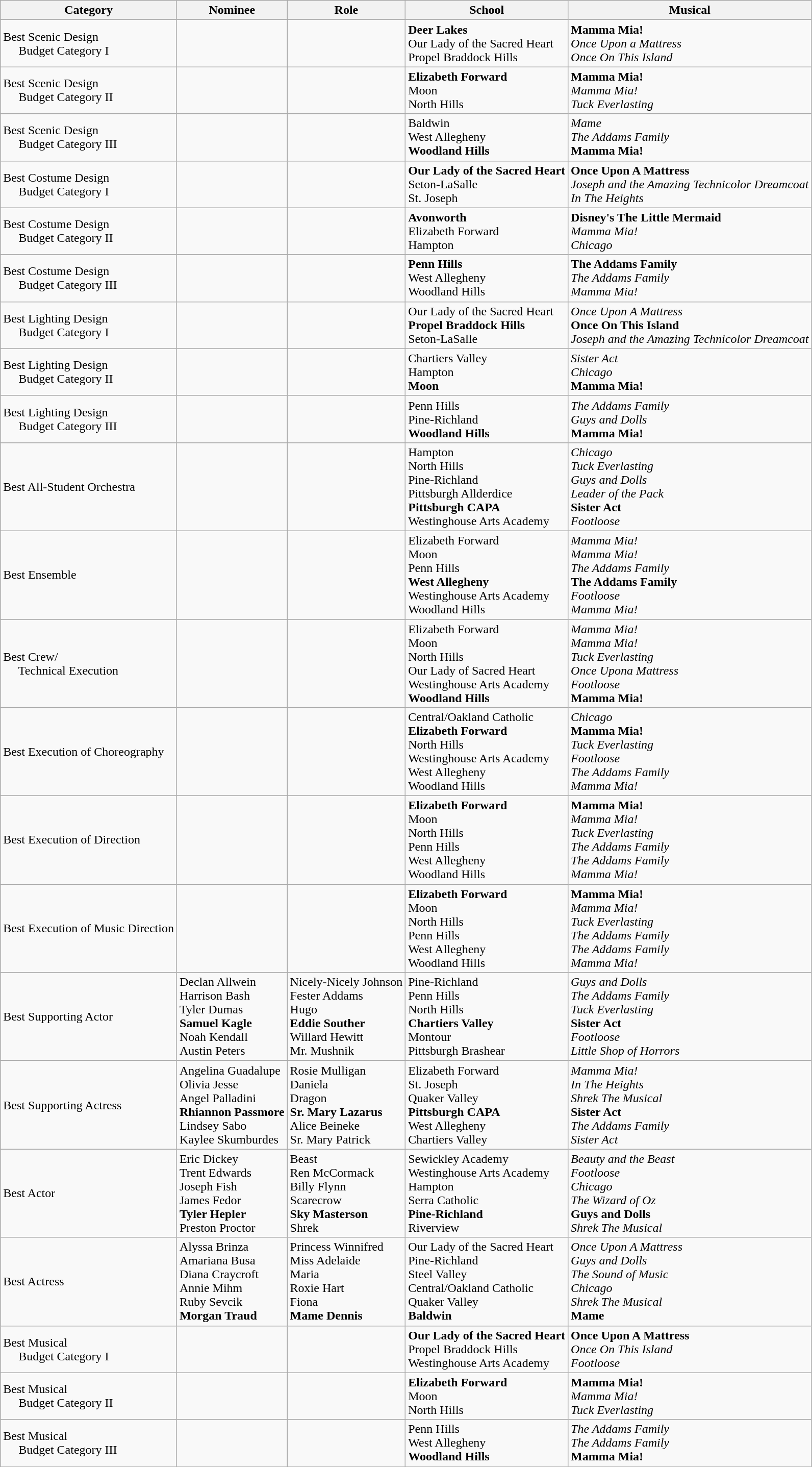<table class="wikitable">
<tr>
<th>Category</th>
<th>Nominee</th>
<th>Role</th>
<th>School</th>
<th>Musical</th>
</tr>
<tr>
<td>Best Scenic Design<br>     Budget Category I</td>
<td></td>
<td></td>
<td><strong>Deer Lakes</strong><br>Our Lady of the Sacred Heart<br>Propel Braddock Hills</td>
<td><strong>Mamma Mia!</strong><br><em>Once Upon a Mattress</em><br><em>Once On This Island</em></td>
</tr>
<tr>
<td>Best Scenic Design<br>     Budget Category II</td>
<td></td>
<td></td>
<td><strong>Elizabeth Forward</strong><br>Moon<br>North Hills<br></td>
<td><strong>Mamma Mia!</strong><br><em>Mamma Mia!</em> <br><em>Tuck Everlasting</em><br></td>
</tr>
<tr>
<td>Best Scenic Design<br>     Budget Category III</td>
<td></td>
<td></td>
<td>Baldwin<br>West Allegheny<br><strong>Woodland Hills</strong></td>
<td><em>Mame</em><br><em>The Addams Family</em><br><strong>Mamma Mia!</strong></td>
</tr>
<tr>
<td>Best Costume Design<br>     Budget Category I</td>
<td></td>
<td></td>
<td><strong>Our Lady of the Sacred Heart</strong><br>Seton-LaSalle <br>St. Joseph</td>
<td><strong>Once Upon A Mattress</strong><br><em>Joseph and the Amazing Technicolor Dreamcoat</em><br><em>In The Heights</em></td>
</tr>
<tr>
<td>Best Costume Design<br>     Budget Category II</td>
<td></td>
<td></td>
<td><strong>Avonworth</strong><br>Elizabeth Forward<br>Hampton</td>
<td><strong>Disney's The Little Mermaid</strong><br><em>Mamma Mia!</em><br><em>Chicago</em></td>
</tr>
<tr>
<td>Best Costume Design<br>     Budget Category III</td>
<td></td>
<td></td>
<td><strong>Penn Hills</strong><br>West Allegheny <br>Woodland Hills</td>
<td><strong>The Addams Family</strong><br><em>The Addams Family</em> <br><em>Mamma Mia!</em></td>
</tr>
<tr>
<td>Best Lighting Design<br>     Budget Category I</td>
<td></td>
<td></td>
<td>Our Lady of the Sacred Heart<br><strong>Propel Braddock Hills</strong><br>Seton-LaSalle</td>
<td><em>Once Upon A Mattress</em><br><strong>Once On This Island</strong><br><em>Joseph and the Amazing Technicolor Dreamcoat</em></td>
</tr>
<tr>
<td>Best Lighting Design<br>     Budget Category II</td>
<td></td>
<td></td>
<td>Chartiers Valley<br>Hampton<br><strong>Moon</strong></td>
<td><em>Sister Act</em><br><em>Chicago</em><br><strong>Mamma Mia!</strong></td>
</tr>
<tr>
<td>Best Lighting Design<br>     Budget Category III</td>
<td></td>
<td></td>
<td>Penn Hills<br>Pine-Richland<br><strong>Woodland Hills</strong></td>
<td><em>The Addams Family</em><br><em>Guys and Dolls</em><br><strong>Mamma Mia!</strong></td>
</tr>
<tr>
<td>Best All-Student Orchestra</td>
<td></td>
<td></td>
<td>Hampton<br>North Hills<br>Pine-Richland<br>Pittsburgh Allderdice<br><strong>Pittsburgh CAPA</strong><br>Westinghouse Arts Academy</td>
<td><em>Chicago</em><br><em>Tuck Everlasting</em><br><em>Guys and Dolls</em><br><em>Leader of the Pack</em><br><strong>Sister Act</strong><br><em>Footloose</em></td>
</tr>
<tr>
<td>Best Ensemble</td>
<td></td>
<td></td>
<td>Elizabeth Forward<br>Moon<br>Penn Hills<br><strong>West Allegheny</strong><br>Westinghouse Arts Academy<br>Woodland Hills</td>
<td><em>Mamma Mia!</em><br><em>Mamma Mia!</em><br><em>The Addams Family</em><br><strong>The Addams Family</strong><br><em>Footloose</em><br><em>Mamma Mia!</em></td>
</tr>
<tr>
<td>Best Crew/<br>     Technical Execution</td>
<td></td>
<td></td>
<td>Elizabeth Forward<br>Moon<br>North Hills<br>Our Lady of Sacred Heart<br>Westinghouse Arts Academy<br><strong>Woodland Hills</strong></td>
<td><em>Mamma Mia!</em><br><em>Mamma Mia!</em><br><em>Tuck Everlasting</em> <br><em>Once Upona Mattress</em> <br><em>Footloose</em><br><strong>Mamma Mia!</strong></td>
</tr>
<tr>
<td>Best Execution of Choreography</td>
<td></td>
<td></td>
<td>Central/Oakland Catholic<br><strong>Elizabeth Forward</strong><br>North Hills<br>Westinghouse Arts Academy<br>West Allegheny<br>Woodland Hills</td>
<td><em>Chicago</em><br><strong>Mamma Mia!</strong><br><em>Tuck Everlasting</em><br><em>Footloose</em><br><em>The Addams Family</em><br><em>Mamma Mia!</em></td>
</tr>
<tr>
<td>Best Execution of Direction</td>
<td></td>
<td></td>
<td><strong>Elizabeth Forward</strong><br>Moon<br>North Hills<br>Penn Hills<br>West Allegheny<br>Woodland Hills</td>
<td><strong>Mamma Mia!</strong><br><em>Mamma Mia!</em><br><em>Tuck Everlasting</em><br><em>The Addams Family</em><br><em>The Addams Family</em> <br><em>Mamma Mia!</em></td>
</tr>
<tr>
<td>Best Execution of Music Direction</td>
<td></td>
<td></td>
<td><strong>Elizabeth Forward</strong><br>Moon<br>North Hills<br>Penn Hills<br>West Allegheny<br>Woodland Hills</td>
<td><strong>Mamma Mia!</strong><br><em>Mamma Mia!</em> <br><em>Tuck Everlasting</em><br><em>The Addams Family</em><br><em>The Addams Family</em><br><em>Mamma Mia!</em></td>
</tr>
<tr>
<td>Best Supporting Actor</td>
<td>Declan Allwein<br>Harrison Bash<br>Tyler Dumas<br><strong>Samuel Kagle</strong><br>Noah Kendall<br>Austin Peters</td>
<td>Nicely-Nicely Johnson<br>Fester Addams<br>Hugo<br><strong>Eddie Souther</strong><br>Willard Hewitt<br>Mr. Mushnik</td>
<td>Pine-Richland<br>Penn Hills<br>North Hills<br><strong>Chartiers Valley</strong><br>Montour<br>Pittsburgh Brashear</td>
<td><em>Guys and Dolls</em><br><em>The Addams Family</em><br><em>Tuck Everlasting</em><br><strong>Sister Act</strong><br><em>Footloose</em><br><em>Little Shop of Horrors</em></td>
</tr>
<tr>
<td>Best Supporting Actress</td>
<td>Angelina Guadalupe<br>Olivia Jesse<br>Angel Palladini<br><strong>Rhiannon Passmore</strong><br>Lindsey Sabo<br>Kaylee Skumburdes</td>
<td>Rosie Mulligan<br>Daniela<br>Dragon<br><strong>Sr. Mary Lazarus</strong><br>Alice Beineke<br>Sr. Mary Patrick</td>
<td>Elizabeth Forward<br>St. Joseph<br>Quaker Valley<br><strong>Pittsburgh CAPA</strong><br>West Allegheny<br>Chartiers Valley</td>
<td><em>Mamma Mia!</em><br><em>In The Heights</em> <br><em>Shrek The Musical</em><br><strong>Sister Act</strong><br><em>The Addams Family</em><br><em>Sister Act</em></td>
</tr>
<tr>
<td>Best Actor</td>
<td>Eric Dickey<br>Trent Edwards<br>Joseph Fish<br>James Fedor<br><strong>Tyler Hepler</strong><br>Preston Proctor</td>
<td>Beast<br>Ren McCormack<br>Billy Flynn <br>Scarecrow<br><strong>Sky Masterson</strong><br>Shrek</td>
<td>Sewickley Academy<br>Westinghouse Arts Academy<br>Hampton<br>Serra Catholic<br><strong>Pine-Richland</strong><br>Riverview</td>
<td><em>Beauty and the Beast</em><br><em>Footloose</em><br><em>Chicago</em><br><em>The Wizard of Oz</em><br><strong>Guys and Dolls</strong><br><em>Shrek The Musical</em></td>
</tr>
<tr>
<td>Best Actress</td>
<td>Alyssa Brinza<br>Amariana Busa<br>Diana Craycroft<br>Annie Mihm<br>Ruby Sevcik<br><strong>Morgan Traud</strong></td>
<td>Princess Winnifred<br>Miss Adelaide<br>Maria<br>Roxie Hart<br>Fiona<br><strong>Mame Dennis</strong></td>
<td>Our Lady of the Sacred Heart<br>Pine-Richland<br>Steel Valley<br>Central/Oakland Catholic<br>Quaker Valley<br><strong>Baldwin</strong></td>
<td><em>Once Upon A Mattress</em><br><em>Guys and Dolls</em><br><em>The Sound of Music</em><br><em>Chicago</em><br><em>Shrek The Musical</em><br><strong>Mame</strong></td>
</tr>
<tr>
<td>Best Musical<br>     Budget Category I</td>
<td></td>
<td></td>
<td><strong>Our Lady of the Sacred Heart</strong><br>Propel Braddock Hills<br>Westinghouse Arts Academy</td>
<td><strong>Once Upon A Mattress</strong><br><em>Once On This Island</em><br><em>Footloose</em></td>
</tr>
<tr>
<td>Best Musical<br>     Budget Category II</td>
<td></td>
<td></td>
<td><strong>Elizabeth Forward</strong><br>Moon<br>North Hills</td>
<td><strong>Mamma Mia!</strong><br><em>Mamma Mia!</em><br><em>Tuck Everlasting</em></td>
</tr>
<tr>
<td>Best Musical<br>     Budget Category III</td>
<td></td>
<td></td>
<td>Penn Hills<br>West Allegheny<br><strong>Woodland Hills</strong></td>
<td><em>The Addams Family</em><br><em>The Addams Family</em><br><strong>Mamma Mia!</strong></td>
</tr>
</table>
